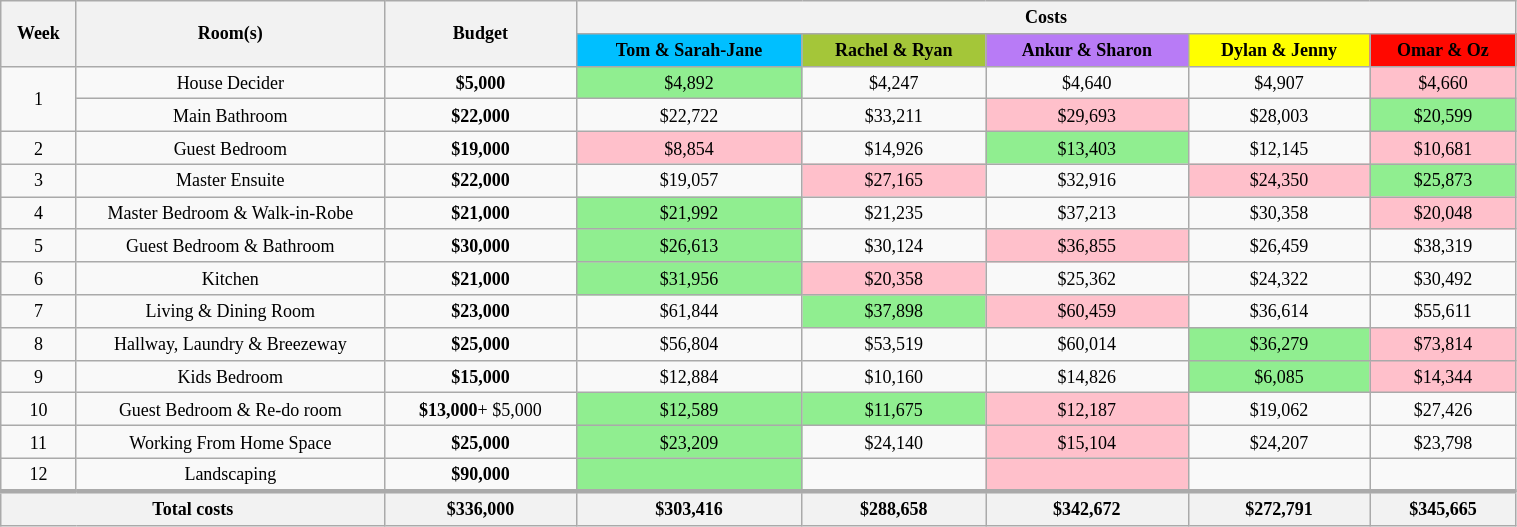<table class="wikitable" style="text-align:center; font-size: 9pt; line-height:16px; width:80%">
<tr>
<th rowspan=2>Week</th>
<th rowspan="2" style="width:200px;">Room(s)</th>
<th rowspan="2">Budget</th>
<th colspan=5>Costs</th>
</tr>
<tr>
<th style="background:#00BFFF; color:black;"><strong>Tom & Sarah-Jane</strong></th>
<th style="background:#A4C639; color:black;"><strong>Rachel & Ryan</strong></th>
<th style="background:#B87BF6; color:black;"><strong>Ankur & Sharon</strong></th>
<th style="background:yellow; color:black;"><strong>Dylan & Jenny</strong></th>
<th style="background:#FF0800; color:black;"><strong>Omar & Oz</strong></th>
</tr>
<tr>
<td rowspan=2>1</td>
<td>House Decider</td>
<td><strong>$5,000</strong></td>
<td bgcolor="lightgreen">$4,892</td>
<td>$4,247</td>
<td>$4,640</td>
<td>$4,907</td>
<td bgcolor="pink">$4,660</td>
</tr>
<tr>
<td>Main Bathroom</td>
<td><strong>$22,000</strong></td>
<td>$22,722</td>
<td>$33,211</td>
<td bgcolor="pink">$29,693</td>
<td>$28,003</td>
<td bgcolor="lightgreen">$20,599</td>
</tr>
<tr>
<td>2</td>
<td>Guest Bedroom</td>
<td><strong>$19,000</strong></td>
<td bgcolor="pink">$8,854</td>
<td>$14,926</td>
<td bgcolor="lightgreen">$13,403</td>
<td>$12,145</td>
<td bgcolor="pink">$10,681</td>
</tr>
<tr>
<td>3</td>
<td>Master Ensuite</td>
<td><strong>$22,000</strong></td>
<td>$19,057</td>
<td bgcolor="pink">$27,165</td>
<td>$32,916</td>
<td bgcolor="pink">$24,350</td>
<td bgcolor="lightgreen">$25,873</td>
</tr>
<tr>
<td>4</td>
<td>Master Bedroom & Walk-in-Robe</td>
<td><strong>$21,000</strong></td>
<td bgcolor="lightgreen">$21,992</td>
<td>$21,235</td>
<td>$37,213</td>
<td>$30,358</td>
<td bgcolor="pink">$20,048</td>
</tr>
<tr>
<td>5</td>
<td>Guest Bedroom & Bathroom</td>
<td><strong>$30,000</strong></td>
<td bgcolor="lightgreen">$26,613</td>
<td>$30,124</td>
<td bgcolor="pink">$36,855</td>
<td>$26,459</td>
<td>$38,319</td>
</tr>
<tr>
<td>6</td>
<td>Kitchen</td>
<td><strong>$21,000</strong></td>
<td bgcolor="lightgreen">$31,956</td>
<td bgcolor="pink">$20,358</td>
<td>$25,362</td>
<td>$24,322</td>
<td>$30,492</td>
</tr>
<tr>
<td>7</td>
<td>Living & Dining Room</td>
<td><strong>$23,000</strong></td>
<td>$61,844</td>
<td bgcolor="lightgreen">$37,898</td>
<td bgcolor="pink">$60,459</td>
<td>$36,614</td>
<td>$55,611</td>
</tr>
<tr>
<td>8</td>
<td>Hallway, Laundry & Breezeway</td>
<td><strong>$25,000</strong></td>
<td>$56,804</td>
<td>$53,519</td>
<td>$60,014</td>
<td bgcolor="lightgreen">$36,279</td>
<td bgcolor="pink">$73,814</td>
</tr>
<tr>
<td>9</td>
<td>Kids Bedroom</td>
<td><strong>$15,000</strong></td>
<td>$12,884</td>
<td>$10,160</td>
<td>$14,826</td>
<td bgcolor="lightgreen">$6,085</td>
<td bgcolor="pink">$14,344</td>
</tr>
<tr>
<td>10</td>
<td>Guest Bedroom & Re-do room</td>
<td><strong>$13,000</strong>+ $5,000</td>
<td bgcolor="lightgreen">$12,589</td>
<td bgcolor="lightgreen">$11,675</td>
<td bgcolor="pink">$12,187</td>
<td>$19,062</td>
<td>$27,426</td>
</tr>
<tr>
<td>11</td>
<td>Working From Home Space</td>
<td><strong>$25,000</strong></td>
<td bgcolor="lightgreen">$23,209</td>
<td>$24,140</td>
<td bgcolor="pink">$15,104</td>
<td>$24,207</td>
<td>$23,798</td>
</tr>
<tr>
<td>12</td>
<td>Landscaping</td>
<td><strong>$90,000</strong></td>
<td bgcolor="lightgreen"></td>
<td></td>
<td bgcolor="pink"></td>
<td></td>
<td></td>
</tr>
<tr>
</tr>
<tr style="border-top:3px solid #aaa;">
<th colspan=2>Total costs</th>
<th>$336,000</th>
<th>$303,416</th>
<th>$288,658</th>
<th>$342,672</th>
<th>$272,791</th>
<th>$345,665</th>
</tr>
</table>
